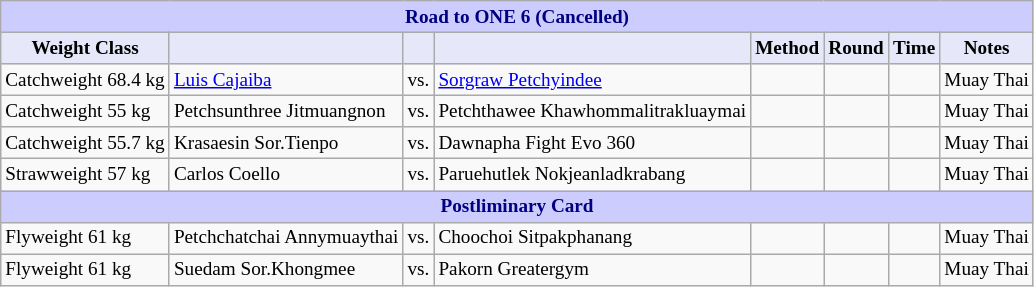<table class="wikitable" style="font-size: 80%;">
<tr>
<th colspan="8" style="background-color: #ccf; color: #000080; text-align: center;"><strong>Road to ONE 6 (Cancelled)</strong></th>
</tr>
<tr>
<th colspan="1" style="background-color: #E6E8FA; color: #000000; text-align: center;">Weight Class</th>
<th colspan="1" style="background-color: #E6E8FA; color: #000000; text-align: center;"></th>
<th colspan="1" style="background-color: #E6E8FA; color: #000000; text-align: center;"></th>
<th colspan="1" style="background-color: #E6E8FA; color: #000000; text-align: center;"></th>
<th colspan="1" style="background-color: #E6E8FA; color: #000000; text-align: center;">Method</th>
<th colspan="1" style="background-color: #E6E8FA; color: #000000; text-align: center;">Round</th>
<th colspan="1" style="background-color: #E6E8FA; color: #000000; text-align: center;">Time</th>
<th colspan="1" style="background-color: #E6E8FA; color: #000000; text-align: center;">Notes</th>
</tr>
<tr>
<td>Catchweight 68.4 kg</td>
<td> <a href='#'>Luis Cajaiba</a></td>
<td align=center>vs.</td>
<td> <a href='#'>Sorgraw Petchyindee</a></td>
<td></td>
<td align=center></td>
<td align=center></td>
<td>Muay Thai</td>
</tr>
<tr>
<td>Catchweight 55 kg</td>
<td> Petchsunthree Jitmuangnon</td>
<td align=center>vs.</td>
<td> Petchthawee Khawhommalitrakluaymai</td>
<td></td>
<td align=center></td>
<td align=center></td>
<td>Muay Thai</td>
</tr>
<tr>
<td>Catchweight 55.7 kg</td>
<td> Krasaesin Sor.Tienpo</td>
<td align=center>vs.</td>
<td> Dawnapha Fight Evo 360</td>
<td></td>
<td align=center></td>
<td align=center></td>
<td>Muay Thai</td>
</tr>
<tr>
<td>Strawweight 57 kg</td>
<td> Carlos Coello</td>
<td align=center>vs.</td>
<td> Paruehutlek Nokjeanladkrabang</td>
<td></td>
<td align=center></td>
<td align=center></td>
<td>Muay Thai</td>
</tr>
<tr>
<th colspan="8" style="background-color: #ccf; color: #000080; text-align: center;"><strong>Postliminary Card</strong></th>
</tr>
<tr>
<td>Flyweight 61 kg</td>
<td> Petchchatchai Annymuaythai</td>
<td align=center>vs.</td>
<td> Choochoi Sitpakphanang</td>
<td></td>
<td align=center></td>
<td align=center></td>
<td>Muay Thai</td>
</tr>
<tr>
<td>Flyweight 61 kg</td>
<td> Suedam Sor.Khongmee</td>
<td align=center>vs.</td>
<td> Pakorn Greatergym</td>
<td></td>
<td align=center></td>
<td align=center></td>
<td>Muay Thai</td>
</tr>
</table>
